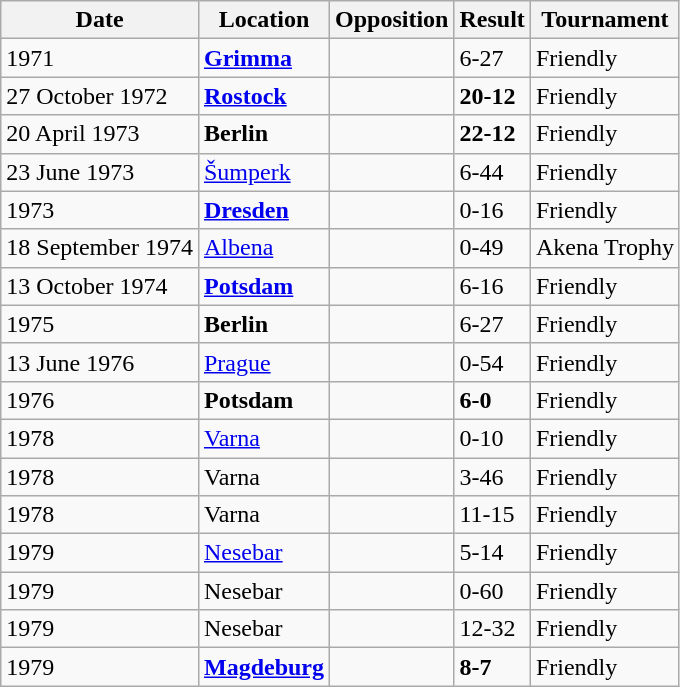<table class="wikitable">
<tr align="left">
<th>Date</th>
<th>Location</th>
<th>Opposition</th>
<th>Result</th>
<th>Tournament</th>
</tr>
<tr>
<td>1971</td>
<td><strong><a href='#'>Grimma</a></strong></td>
<td></td>
<td>6-27</td>
<td>Friendly</td>
</tr>
<tr>
<td>27 October 1972</td>
<td><strong><a href='#'>Rostock</a></strong></td>
<td></td>
<td><strong>20-12</strong></td>
<td>Friendly</td>
</tr>
<tr>
<td>20 April 1973</td>
<td><strong>Berlin</strong></td>
<td></td>
<td><strong>22-12</strong></td>
<td>Friendly</td>
</tr>
<tr>
<td>23 June 1973</td>
<td><a href='#'>Šumperk</a></td>
<td></td>
<td>6-44</td>
<td>Friendly</td>
</tr>
<tr>
<td>1973</td>
<td><strong><a href='#'>Dresden</a></strong></td>
<td></td>
<td>0-16</td>
<td>Friendly</td>
</tr>
<tr>
<td>18 September 1974</td>
<td><a href='#'>Albena</a></td>
<td></td>
<td>0-49</td>
<td>Akena Trophy</td>
</tr>
<tr>
<td>13 October 1974</td>
<td><strong><a href='#'>Potsdam</a></strong></td>
<td></td>
<td>6-16</td>
<td>Friendly</td>
</tr>
<tr>
<td>1975</td>
<td><strong>Berlin</strong></td>
<td></td>
<td>6-27</td>
<td>Friendly</td>
</tr>
<tr>
<td>13 June 1976</td>
<td><a href='#'>Prague</a></td>
<td></td>
<td>0-54</td>
<td>Friendly</td>
</tr>
<tr>
<td>1976</td>
<td><strong>Potsdam</strong></td>
<td></td>
<td><strong>6-0</strong></td>
<td>Friendly</td>
</tr>
<tr>
<td>1978</td>
<td><a href='#'>Varna</a></td>
<td></td>
<td>0-10</td>
<td>Friendly</td>
</tr>
<tr>
<td>1978</td>
<td>Varna</td>
<td></td>
<td>3-46</td>
<td>Friendly</td>
</tr>
<tr>
<td>1978</td>
<td>Varna</td>
<td></td>
<td>11-15</td>
<td>Friendly</td>
</tr>
<tr>
<td>1979</td>
<td><a href='#'>Nesebar</a></td>
<td></td>
<td>5-14</td>
<td>Friendly</td>
</tr>
<tr>
<td>1979</td>
<td>Nesebar</td>
<td></td>
<td>0-60</td>
<td>Friendly</td>
</tr>
<tr>
<td>1979</td>
<td>Nesebar</td>
<td></td>
<td>12-32</td>
<td>Friendly</td>
</tr>
<tr>
<td>1979</td>
<td><strong><a href='#'>Magdeburg</a></strong></td>
<td></td>
<td><strong>8-7</strong></td>
<td>Friendly</td>
</tr>
</table>
